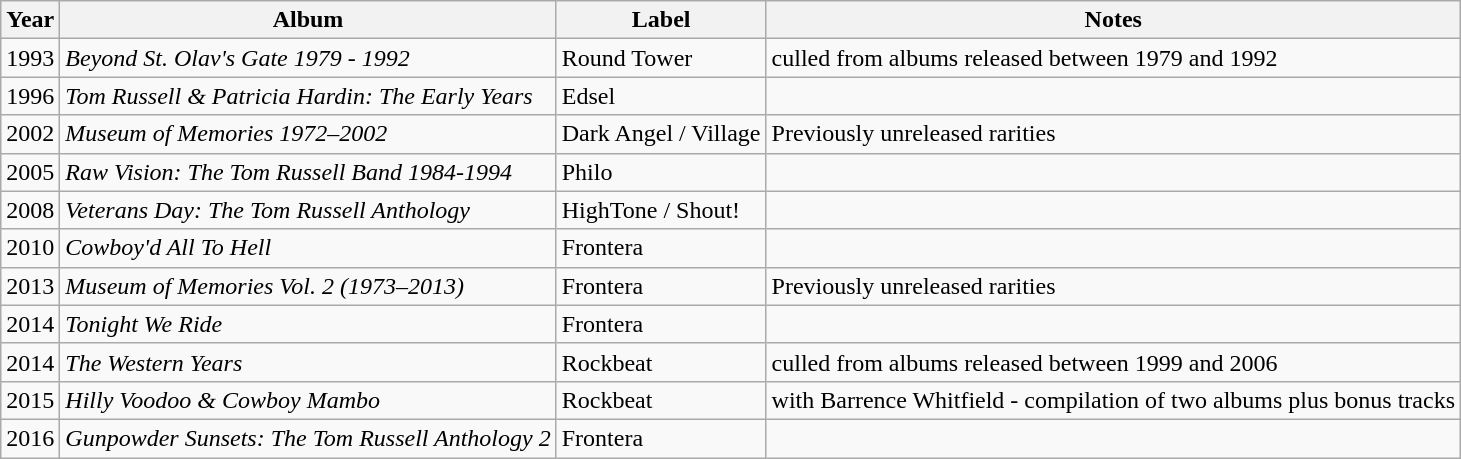<table class="wikitable">
<tr>
<th>Year</th>
<th>Album</th>
<th>Label</th>
<th>Notes</th>
</tr>
<tr>
<td>1993</td>
<td><em>Beyond St. Olav's Gate 1979 - 1992</em></td>
<td>Round Tower</td>
<td>culled from albums released between 1979 and 1992</td>
</tr>
<tr>
<td>1996</td>
<td><em>Tom Russell & Patricia Hardin: The Early Years</em></td>
<td>Edsel</td>
<td></td>
</tr>
<tr>
<td>2002</td>
<td><em>Museum of Memories 1972–2002</em></td>
<td>Dark Angel / Village</td>
<td>Previously unreleased rarities</td>
</tr>
<tr>
<td>2005</td>
<td><em>Raw Vision: The Tom Russell Band 1984-1994</em></td>
<td>Philo</td>
<td></td>
</tr>
<tr>
<td>2008</td>
<td><em>Veterans Day: The Tom Russell Anthology</em></td>
<td>HighTone / Shout!</td>
<td></td>
</tr>
<tr>
<td>2010</td>
<td><em>Cowboy'd All To Hell</em></td>
<td>Frontera</td>
<td></td>
</tr>
<tr>
<td>2013</td>
<td><em>Museum of Memories Vol. 2 (1973–2013)</em></td>
<td>Frontera</td>
<td>Previously unreleased rarities</td>
</tr>
<tr>
<td>2014</td>
<td><em>Tonight We Ride</em></td>
<td>Frontera</td>
<td></td>
</tr>
<tr>
<td>2014</td>
<td><em>The Western Years</em></td>
<td>Rockbeat</td>
<td>culled from albums released between 1999 and 2006</td>
</tr>
<tr>
<td>2015</td>
<td><em>Hilly Voodoo & Cowboy Mambo</em></td>
<td>Rockbeat</td>
<td>with Barrence Whitfield - compilation of two albums plus bonus tracks</td>
</tr>
<tr>
<td>2016</td>
<td><em>Gunpowder Sunsets: The Tom Russell Anthology 2</em></td>
<td>Frontera</td>
<td></td>
</tr>
</table>
